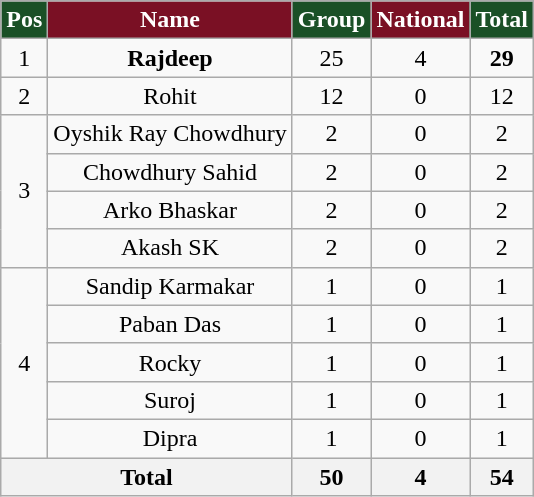<table class="wikitable" margin-left:1em;float:center>
<tr>
<th style="background:#1A5026; color:white; text-align:center;">Pos</th>
<th style="background:#7A1024; color:white; text-align:center;">Name</th>
<th style="background:#1A5026; color:white; text-align:center;">Group</th>
<th style="background:#7A1024; color:white; text-align:center;">National</th>
<th style="background:#1A5026; color:white; text-align:center;">Total</th>
</tr>
<tr>
<td style="text-align:center">1</td>
<td style="text-align:center"><strong>Rajdeep</strong></td>
<td style="text-align:center">25</td>
<td style="text-align:center">4</td>
<td style="text-align:center"><strong>29</strong></td>
</tr>
<tr>
<td rowspan=1 style="text-align:center">2</td>
<td style="text-align:center">Rohit</td>
<td style="text-align:center">12</td>
<td style="text-align:center">0</td>
<td style="text-align:center">12</td>
</tr>
<tr>
<td rowspan=4 style="text-align:center">3</td>
<td style="text-align:center">Oyshik Ray Chowdhury</td>
<td style="text-align:center">2</td>
<td style="text-align:center">0</td>
<td style="text-align:center">2</td>
</tr>
<tr>
<td style="text-align:center">Chowdhury Sahid</td>
<td style="text-align:center">2</td>
<td style="text-align:center">0</td>
<td style="text-align:center">2</td>
</tr>
<tr>
<td style="text-align:center">Arko Bhaskar</td>
<td style="text-align:center">2</td>
<td style="text-align:center">0</td>
<td style="text-align:center">2</td>
</tr>
<tr>
<td style="text-align:center">Akash SK</td>
<td style="text-align:center">2</td>
<td style="text-align:center">0</td>
<td style="text-align:center">2</td>
</tr>
<tr>
<td rowspan=5 style="text-align:center">4</td>
<td style="text-align:center">Sandip Karmakar</td>
<td style="text-align:center">1</td>
<td style="text-align:center">0</td>
<td style="text-align:center">1</td>
</tr>
<tr>
<td style="text-align:center">Paban Das</td>
<td style="text-align:center">1</td>
<td style="text-align:center">0</td>
<td style="text-align:center">1</td>
</tr>
<tr>
<td style="text-align:center">Rocky</td>
<td style="text-align:center">1</td>
<td style="text-align:center">0</td>
<td style="text-align:center">1</td>
</tr>
<tr>
<td style="text-align:center">Suroj</td>
<td style="text-align:center">1</td>
<td style="text-align:center">0</td>
<td style="text-align:center">1</td>
</tr>
<tr>
<td style="text-align:center">Dipra</td>
<td style="text-align:center">1</td>
<td style="text-align:center">0</td>
<td style="text-align:center">1</td>
</tr>
<tr>
<th colspan=2>Total</th>
<th>50</th>
<th>4</th>
<th>54</th>
</tr>
</table>
